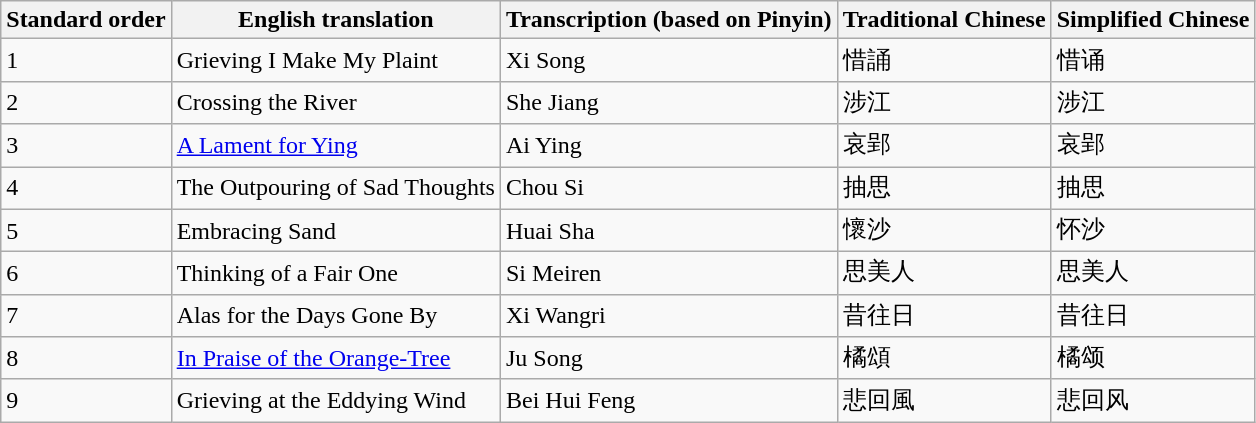<table class="wikitable">
<tr>
<th>Standard order</th>
<th>English translation</th>
<th>Transcription (based on Pinyin)</th>
<th>Traditional Chinese</th>
<th>Simplified Chinese</th>
</tr>
<tr>
<td>1</td>
<td>Grieving I Make My Plaint</td>
<td>Xi Song</td>
<td>惜誦</td>
<td>惜诵</td>
</tr>
<tr>
<td>2</td>
<td>Crossing the River</td>
<td>She Jiang</td>
<td>涉江</td>
<td>涉江</td>
</tr>
<tr>
<td>3</td>
<td><a href='#'>A Lament for Ying</a></td>
<td>Ai Ying</td>
<td>哀郢</td>
<td>哀郢</td>
</tr>
<tr>
<td>4</td>
<td>The Outpouring of Sad Thoughts</td>
<td>Chou Si</td>
<td>抽思</td>
<td>抽思</td>
</tr>
<tr>
<td>5</td>
<td>Embracing Sand</td>
<td>Huai Sha</td>
<td>懷沙</td>
<td>怀沙</td>
</tr>
<tr>
<td>6</td>
<td>Thinking of a Fair One</td>
<td>Si Meiren</td>
<td>思美人</td>
<td>思美人</td>
</tr>
<tr>
<td>7</td>
<td>Alas for the Days Gone By</td>
<td>Xi Wangri</td>
<td>昔往日</td>
<td>昔往日</td>
</tr>
<tr>
<td>8</td>
<td><a href='#'>In Praise of the Orange-Tree</a></td>
<td>Ju Song</td>
<td>橘頌</td>
<td>橘颂</td>
</tr>
<tr>
<td>9</td>
<td>Grieving at the Eddying Wind</td>
<td>Bei Hui Feng</td>
<td>悲回風</td>
<td>悲回风</td>
</tr>
</table>
